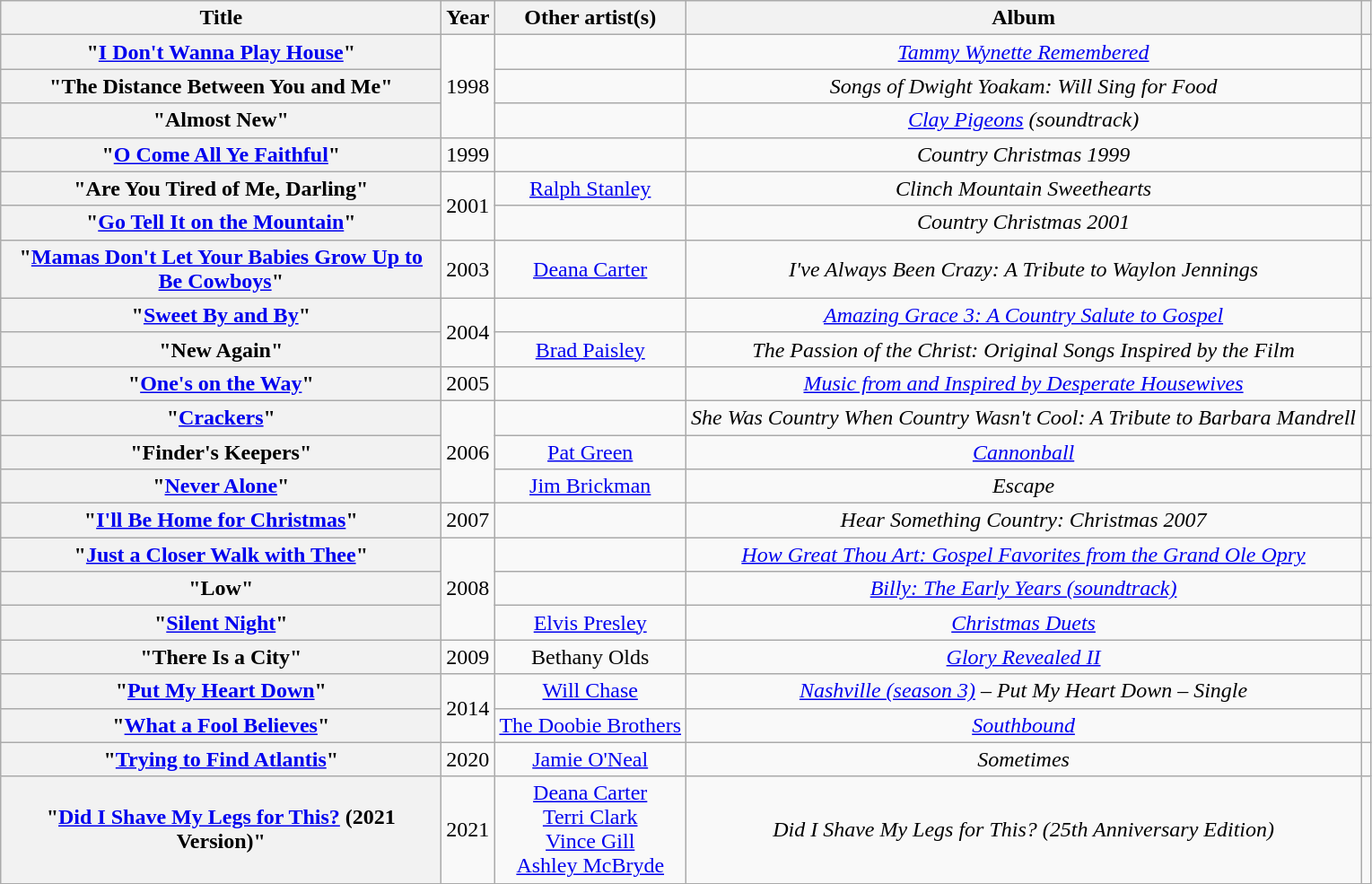<table class="wikitable plainrowheaders" style="text-align:center;" border="1">
<tr>
<th scope="col" style="width:20em;">Title</th>
<th scope="col">Year</th>
<th scope="col">Other artist(s)</th>
<th scope="col">Album</th>
<th scope="col"></th>
</tr>
<tr>
<th scope="row">"<a href='#'>I Don't Wanna Play House</a>"</th>
<td rowspan="3">1998</td>
<td></td>
<td><em><a href='#'>Tammy Wynette Remembered</a></em></td>
<td></td>
</tr>
<tr>
<th scope="row">"The Distance Between You and Me"</th>
<td></td>
<td><em>Songs of Dwight Yoakam: Will Sing for Food</em></td>
<td></td>
</tr>
<tr>
<th scope="row">"Almost New"</th>
<td></td>
<td><em><a href='#'>Clay Pigeons</a> (soundtrack)</em></td>
<td></td>
</tr>
<tr>
<th scope="row">"<a href='#'>O Come All Ye Faithful</a>"</th>
<td>1999</td>
<td></td>
<td><em>Country Christmas 1999</em></td>
<td></td>
</tr>
<tr>
<th scope="row">"Are You Tired of Me, Darling"</th>
<td rowspan="2">2001</td>
<td><a href='#'>Ralph Stanley</a></td>
<td><em>Clinch Mountain Sweethearts</em></td>
<td></td>
</tr>
<tr>
<th scope="row">"<a href='#'>Go Tell It on the Mountain</a>"</th>
<td></td>
<td><em>Country Christmas 2001</em></td>
<td></td>
</tr>
<tr>
<th scope="row">"<a href='#'>Mamas Don't Let Your Babies Grow Up to<br>Be Cowboys</a>"</th>
<td>2003</td>
<td><a href='#'>Deana Carter</a></td>
<td><em>I've Always Been Crazy: A Tribute to Waylon Jennings</em></td>
<td></td>
</tr>
<tr>
<th scope="row">"<a href='#'>Sweet By and By</a>"</th>
<td rowspan="2">2004</td>
<td></td>
<td><em><a href='#'>Amazing Grace 3: A Country Salute to Gospel</a></em></td>
<td></td>
</tr>
<tr>
<th scope="row">"New Again"</th>
<td><a href='#'>Brad Paisley</a></td>
<td><em>The Passion of the Christ: Original Songs Inspired by the Film</em></td>
<td></td>
</tr>
<tr>
<th scope="row">"<a href='#'>One's on the Way</a>"</th>
<td>2005</td>
<td></td>
<td><em><a href='#'>Music from and Inspired by Desperate Housewives</a></em></td>
<td></td>
</tr>
<tr>
<th scope="row">"<a href='#'>Crackers</a>"</th>
<td rowspan="3">2006</td>
<td></td>
<td><em>She Was Country When Country Wasn't Cool: A Tribute to Barbara Mandrell</em></td>
<td></td>
</tr>
<tr>
<th scope="row">"Finder's Keepers"</th>
<td><a href='#'>Pat Green</a></td>
<td><em><a href='#'>Cannonball</a></em></td>
<td></td>
</tr>
<tr>
<th scope="row">"<a href='#'>Never Alone</a>"</th>
<td><a href='#'>Jim Brickman</a></td>
<td><em>Escape</em></td>
<td></td>
</tr>
<tr>
<th scope="row">"<a href='#'>I'll Be Home for Christmas</a>"</th>
<td>2007</td>
<td></td>
<td><em>Hear Something Country: Christmas 2007</em></td>
<td></td>
</tr>
<tr>
<th scope="row">"<a href='#'>Just a Closer Walk with Thee</a>"</th>
<td rowspan="3">2008</td>
<td></td>
<td><em><a href='#'>How Great Thou Art: Gospel Favorites from the Grand Ole Opry</a></em></td>
<td></td>
</tr>
<tr>
<th scope="row">"Low"</th>
<td></td>
<td><em><a href='#'>Billy: The Early Years (soundtrack)</a></em></td>
<td></td>
</tr>
<tr>
<th scope="row">"<a href='#'>Silent Night</a>"</th>
<td><a href='#'>Elvis Presley</a></td>
<td><em><a href='#'>Christmas Duets</a></em></td>
<td></td>
</tr>
<tr>
<th scope="row">"There Is a City"</th>
<td>2009</td>
<td>Bethany Olds</td>
<td><em><a href='#'>Glory Revealed II</a></em></td>
<td></td>
</tr>
<tr>
<th scope="row">"<a href='#'>Put My Heart Down</a>"</th>
<td rowspan="2">2014</td>
<td><a href='#'>Will Chase</a></td>
<td><em><a href='#'>Nashville (season 3)</a> – Put My Heart Down – Single</em></td>
<td></td>
</tr>
<tr>
<th scope="row">"<a href='#'>What a Fool Believes</a>"</th>
<td><a href='#'>The Doobie Brothers</a></td>
<td><em><a href='#'>Southbound</a></em></td>
<td></td>
</tr>
<tr>
<th scope="row">"<a href='#'>Trying to Find Atlantis</a>"</th>
<td>2020</td>
<td><a href='#'>Jamie O'Neal</a></td>
<td><em>Sometimes</em></td>
<td></td>
</tr>
<tr>
<th scope="row">"<a href='#'>Did I Shave My Legs for This?</a> (2021 Version)"</th>
<td>2021</td>
<td><a href='#'>Deana Carter</a><br><a href='#'>Terri Clark</a><br><a href='#'>Vince Gill</a><br><a href='#'>Ashley McBryde</a></td>
<td><em>Did I Shave My Legs for This? (25th Anniversary Edition)</em></td>
<td></td>
</tr>
</table>
